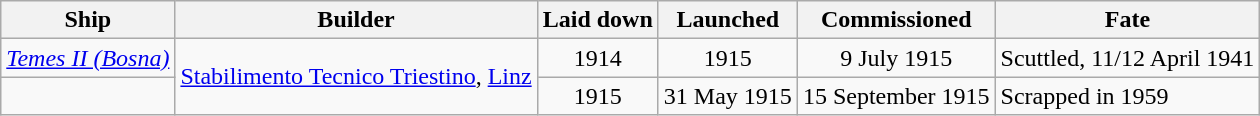<table class="wikitable">
<tr>
<th>Ship</th>
<th>Builder</th>
<th>Laid down</th>
<th>Launched</th>
<th>Commissioned</th>
<th>Fate</th>
</tr>
<tr>
<td><a href='#'><em>Temes II (Bosna)</em></a></td>
<td rowspan=2><a href='#'>Stabilimento Tecnico Triestino</a>, <a href='#'>Linz</a></td>
<td align=center>1914</td>
<td align=center>1915</td>
<td align=center>9 July 1915</td>
<td>Scuttled, 11/12 April 1941</td>
</tr>
<tr>
<td></td>
<td align=center>1915</td>
<td align=center>31 May 1915</td>
<td align=center>15 September 1915</td>
<td>Scrapped in 1959</td>
</tr>
</table>
